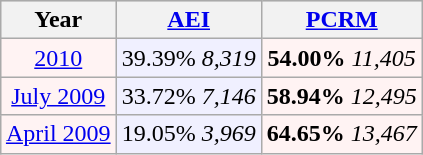<table class="wikitable"  style="float:right; font-size:100%; margin: 1em 1em 1em 1em;">
<tr style="background:lightgrey;">
<th>Year</th>
<th><a href='#'>AEI</a></th>
<th><a href='#'>PCRM</a></th>
</tr>
<tr>
<td style="text-align:center; background:#fff3f3;"><a href='#'>2010</a></td>
<td style="text-align:center; background:#f0f0ff;">39.39% <em>8,319</em></td>
<td style="text-align:center; background:#fff3f3;"><strong>54.00%</strong> <em>11,405</em></td>
</tr>
<tr>
<td style="text-align:center; background:#fff3f3;"><a href='#'>July 2009</a></td>
<td style="text-align:center; background:#f0f0ff;">33.72% <em>7,146</em></td>
<td style="text-align:center; background:#fff3f3;"><strong>58.94%</strong> <em>12,495</em></td>
</tr>
<tr>
<td style="text-align:center; background:#fff3f3;"><a href='#'>April 2009</a></td>
<td style="text-align:center; background:#f0f0ff;">19.05% <em>3,969</em></td>
<td style="text-align:center; background:#fff3f3;"><strong>64.65%</strong> <em>13,467</em></td>
</tr>
</table>
